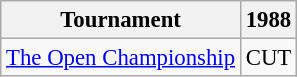<table class="wikitable" style="font-size:95%;text-align:center;">
<tr>
<th>Tournament</th>
<th>1988</th>
</tr>
<tr>
<td align=left><a href='#'>The Open Championship</a></td>
<td>CUT</td>
</tr>
</table>
